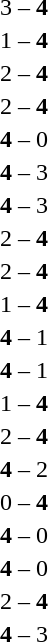<table style="text-align:center">
<tr>
<th width=223></th>
<th width=100></th>
<th width=223></th>
</tr>
<tr>
<td align=right></td>
<td></td>
<td align=left></td>
</tr>
<tr>
<td align=right></td>
<td>3 – <strong>4</strong></td>
<td align=left></td>
</tr>
<tr>
<td align=right></td>
<td>1 – <strong>4</strong></td>
<td align=left></td>
</tr>
<tr>
<td align=right></td>
<td>2 – <strong>4</strong></td>
<td align=left></td>
</tr>
<tr>
<td align=right></td>
<td>2 – <strong>4</strong></td>
<td align=left></td>
</tr>
<tr>
<td align=right></td>
<td><strong>4</strong> – 0</td>
<td align=left></td>
</tr>
<tr>
<td align=right></td>
<td><strong>4</strong> – 3</td>
<td align=left></td>
</tr>
<tr>
<td align=right></td>
<td><strong>4</strong> – 3</td>
<td align=left></td>
</tr>
<tr>
<td align=right></td>
<td>2 – <strong>4</strong></td>
<td align=left></td>
</tr>
<tr>
<td align=right></td>
<td>2 – <strong>4</strong></td>
<td align=left></td>
</tr>
<tr>
<td align=right></td>
<td>1 – <strong>4</strong></td>
<td align=left></td>
</tr>
<tr>
<td align=right></td>
<td><strong>4</strong> – 1</td>
<td align=left></td>
</tr>
<tr>
<td align=right></td>
<td><strong>4</strong> – 1</td>
<td align=left></td>
</tr>
<tr>
<td align=right></td>
<td>1 – <strong>4</strong></td>
<td align=left></td>
</tr>
<tr>
<td align=right></td>
<td>2 – <strong>4</strong></td>
<td align=left></td>
</tr>
<tr>
<td align=right></td>
<td><strong>4</strong> – 2</td>
<td align=left></td>
</tr>
<tr>
<td align=right></td>
<td>0 – <strong>4</strong></td>
<td align=left></td>
</tr>
<tr>
<td align=right></td>
<td><strong>4</strong> – 0</td>
<td align=left></td>
</tr>
<tr>
<td align=right></td>
<td><strong>4</strong> – 0</td>
<td align=left></td>
</tr>
<tr>
<td align=right></td>
<td>2 – <strong>4</strong></td>
<td align=left></td>
</tr>
<tr>
<td align=right></td>
<td><strong>4</strong> – 3</td>
<td align=left></td>
</tr>
</table>
